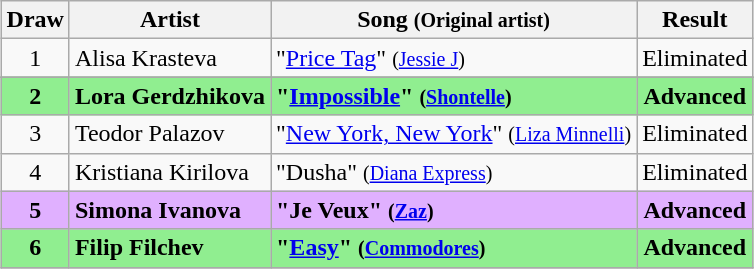<table class="sortable wikitable" style="margin: 1em auto 1em auto; text-align:center;">
<tr>
<th>Draw</th>
<th>Artist</th>
<th>Song <small>(Original artist)</small></th>
<th>Result</th>
</tr>
<tr>
<td>1</td>
<td align="left">Alisa Krasteva</td>
<td align="left">"<a href='#'>Price Tag</a>" <small>(<a href='#'>Jessie J</a>)</small></td>
<td>Eliminated</td>
</tr>
<tr>
</tr>
<tr style="font-weight:bold; background:#90EE90;">
<td>2</td>
<td align="left">Lora Gerdzhikova</td>
<td align="left">"<a href='#'>Impossible</a>" <small>(<a href='#'>Shontelle</a>)</small></td>
<td>Advanced</td>
</tr>
<tr>
<td>3</td>
<td align="left">Teodor Palazov</td>
<td align="left">"<a href='#'>New York, New York</a>" <small>(<a href='#'>Liza Minnelli</a>)</small></td>
<td>Eliminated</td>
</tr>
<tr>
<td>4</td>
<td align="left">Kristiana Kirilova</td>
<td align="left">"Dusha" <small>(<a href='#'>Diana Express</a>)</small></td>
<td>Eliminated</td>
</tr>
<tr style="font-weight:bold; background:#E0B0FF;">
<td>5</td>
<td align="left">Simona Ivanova</td>
<td align="left">"Je Veux" <small>(<a href='#'>Zaz</a>)</small></td>
<td>Advanced</td>
</tr>
<tr style="font-weight:bold; background:#90EE90;">
<td>6</td>
<td align="left">Filip Filchev</td>
<td align="left">"<a href='#'>Easy</a>" <small>(<a href='#'>Commodores</a>)</small></td>
<td>Advanced</td>
</tr>
<tr>
</tr>
</table>
